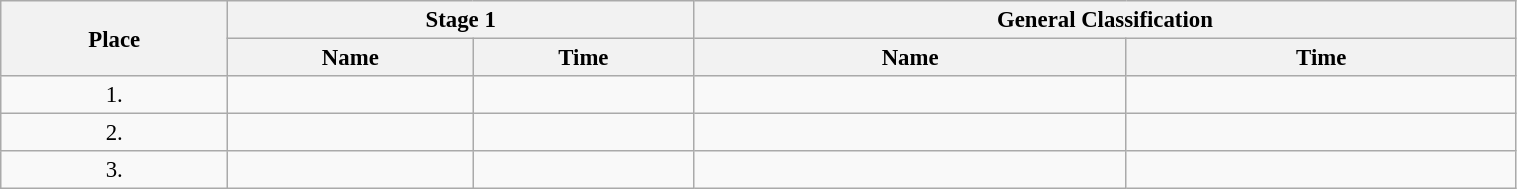<table class="wikitable"  style="font-size:95%; width:80%;">
<tr>
<th rowspan="2">Place</th>
<th colspan="2">Stage 1</th>
<th colspan="2">General Classification</th>
</tr>
<tr>
<th>Name</th>
<th>Time</th>
<th>Name</th>
<th>Time</th>
</tr>
<tr>
<td style="text-align:center;">1.</td>
<td></td>
<td></td>
<td></td>
<td></td>
</tr>
<tr>
<td style="text-align:center;">2.</td>
<td></td>
<td></td>
<td></td>
<td></td>
</tr>
<tr>
<td style="text-align:center;">3.</td>
<td></td>
<td></td>
<td></td>
<td></td>
</tr>
</table>
